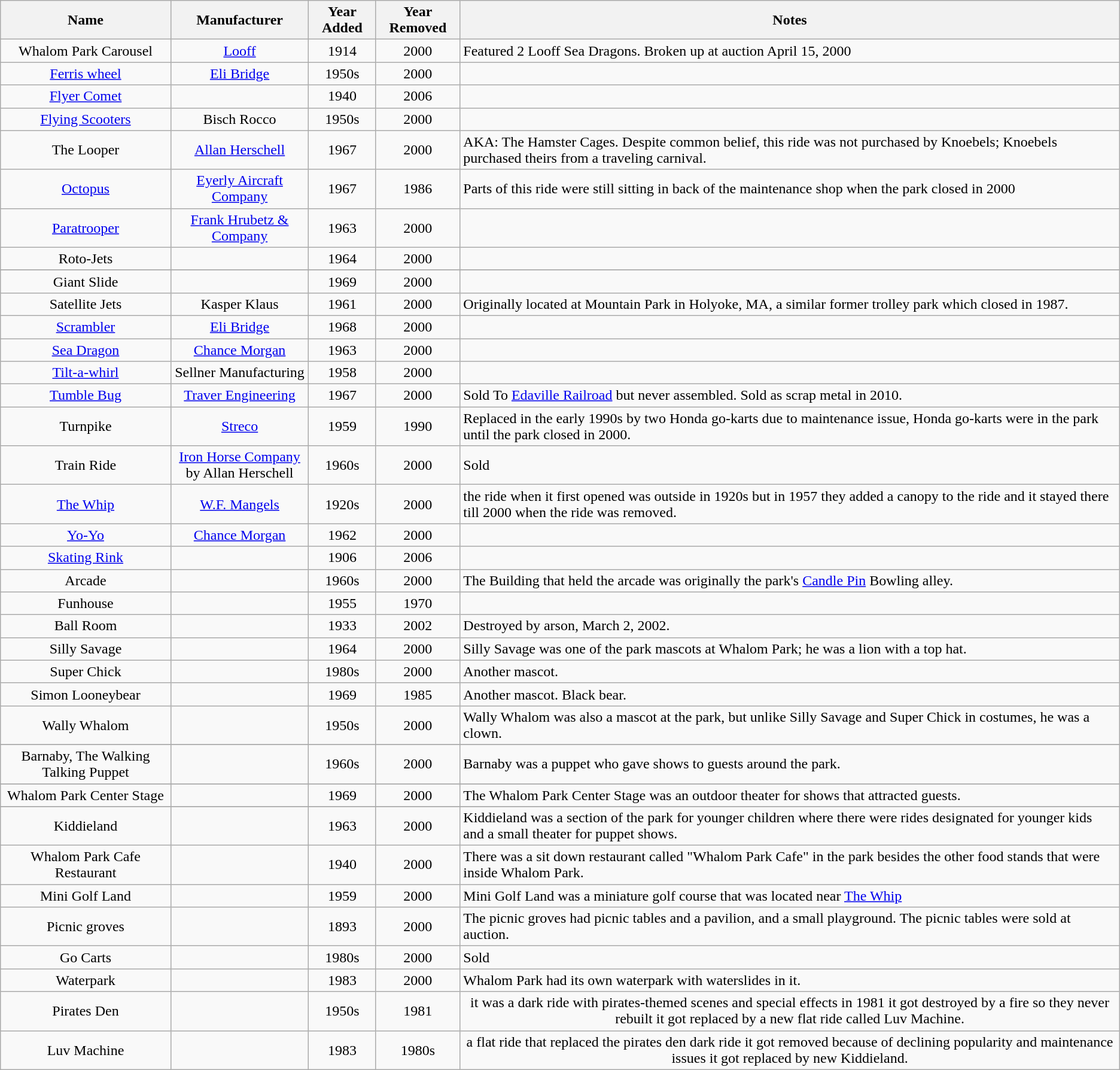<table class="wikitable" style="text-align:center">
<tr>
<th>Name</th>
<th>Manufacturer</th>
<th>Year Added</th>
<th>Year Removed</th>
<th>Notes</th>
</tr>
<tr>
<td>Whalom Park Carousel</td>
<td><a href='#'>Looff</a></td>
<td>1914</td>
<td>2000</td>
<td style="text-align:left">Featured 2 Looff Sea Dragons. Broken up at auction April 15, 2000</td>
</tr>
<tr>
<td><a href='#'>Ferris wheel</a></td>
<td><a href='#'>Eli Bridge</a></td>
<td>1950s</td>
<td>2000</td>
<td style="text-align:left"></td>
</tr>
<tr>
<td><a href='#'>Flyer Comet</a></td>
<td></td>
<td>1940</td>
<td>2006</td>
<td style="text-align:left"></td>
</tr>
<tr>
<td><a href='#'>Flying Scooters</a></td>
<td>Bisch Rocco</td>
<td>1950s</td>
<td>2000</td>
<td style="text-align:left"></td>
</tr>
<tr>
<td>The Looper</td>
<td><a href='#'>Allan Herschell</a></td>
<td>1967</td>
<td>2000</td>
<td style="text-align:left">AKA: The Hamster Cages. Despite common belief, this ride was not purchased by Knoebels; Knoebels purchased theirs from a traveling carnival.</td>
</tr>
<tr>
<td><a href='#'>Octopus</a></td>
<td><a href='#'>Eyerly Aircraft Company</a></td>
<td>1967</td>
<td>1986</td>
<td style="text-align:left">Parts of this ride were still sitting in back of the maintenance shop when the park closed in 2000</td>
</tr>
<tr>
<td><a href='#'>Paratrooper</a></td>
<td><a href='#'>Frank Hrubetz & Company</a></td>
<td>1963</td>
<td>2000</td>
<td style="text-align:left"></td>
</tr>
<tr>
<td>Roto-Jets</td>
<td></td>
<td>1964</td>
<td>2000</td>
<td style="text-align:left"></td>
</tr>
<tr>
</tr>
<tr>
<td>Giant Slide</td>
<td></td>
<td>1969</td>
<td>2000</td>
<td style="text-align:left"></td>
</tr>
<tr>
<td>Satellite Jets</td>
<td>Kasper Klaus</td>
<td>1961</td>
<td>2000</td>
<td style="text-align:left">Originally located at Mountain Park in Holyoke, MA, a similar former trolley park which closed in 1987.</td>
</tr>
<tr>
<td><a href='#'>Scrambler</a></td>
<td><a href='#'>Eli Bridge</a></td>
<td>1968</td>
<td>2000</td>
<td style="text-align:left"></td>
</tr>
<tr>
<td><a href='#'>Sea Dragon</a></td>
<td><a href='#'>Chance Morgan</a></td>
<td>1963</td>
<td>2000</td>
<td style="text-align:left"></td>
</tr>
<tr>
<td><a href='#'>Tilt-a-whirl</a></td>
<td>Sellner Manufacturing</td>
<td>1958</td>
<td>2000</td>
<td style="text-align:left"></td>
</tr>
<tr>
<td><a href='#'>Tumble Bug</a></td>
<td><a href='#'>Traver Engineering</a></td>
<td>1967</td>
<td>2000</td>
<td style="text-align:left">Sold To <a href='#'>Edaville Railroad</a> but never assembled. Sold as scrap metal in 2010.</td>
</tr>
<tr>
<td>Turnpike</td>
<td><a href='#'>Streco</a></td>
<td>1959</td>
<td>1990</td>
<td style="text-align:left">Replaced in the early 1990s by two Honda go-karts due to maintenance issue, Honda go-karts were in the park until the park closed in 2000.</td>
</tr>
<tr>
<td>Train Ride</td>
<td><a href='#'>Iron Horse Company</a><br>by Allan Herschell</td>
<td>1960s</td>
<td>2000</td>
<td style="text-align:left">Sold</td>
</tr>
<tr>
<td><a href='#'>The Whip</a></td>
<td><a href='#'>W.F. Mangels</a></td>
<td>1920s</td>
<td>2000</td>
<td style="text-align:left">the ride when it first opened was outside in 1920s but in 1957 they added a canopy to the ride and it stayed there till 2000 when the ride was removed.</td>
</tr>
<tr>
<td><a href='#'>Yo-Yo</a></td>
<td><a href='#'>Chance Morgan</a></td>
<td>1962</td>
<td>2000</td>
<td style="text-align:left"></td>
</tr>
<tr>
<td><a href='#'>Skating Rink</a></td>
<td></td>
<td>1906</td>
<td>2006</td>
<td style="text-align:left"></td>
</tr>
<tr>
<td>Arcade</td>
<td></td>
<td>1960s</td>
<td>2000</td>
<td style="text-align:left">The Building that held the arcade was originally the park's <a href='#'>Candle Pin</a> Bowling alley.</td>
</tr>
<tr>
<td>Funhouse</td>
<td></td>
<td>1955</td>
<td>1970</td>
</tr>
<tr>
<td>Ball Room</td>
<td></td>
<td>1933</td>
<td>2002</td>
<td style="text-align:left">Destroyed by arson, March 2, 2002.</td>
</tr>
<tr>
<td>Silly Savage</td>
<td></td>
<td>1964</td>
<td>2000</td>
<td style="text-align:left">Silly Savage was one of the park mascots at Whalom Park; he was a lion with a top hat.</td>
</tr>
<tr>
<td>Super Chick</td>
<td></td>
<td>1980s</td>
<td>2000</td>
<td style="text-align:left">Another mascot.</td>
</tr>
<tr>
<td>Simon Looneybear</td>
<td></td>
<td>1969</td>
<td>1985</td>
<td style="text-align:left">Another mascot.  Black bear.</td>
</tr>
<tr>
<td>Wally Whalom</td>
<td></td>
<td>1950s</td>
<td>2000</td>
<td style="text-align:left">Wally Whalom was also a mascot at the park, but unlike Silly Savage and Super Chick in costumes, he was a clown.</td>
</tr>
<tr>
</tr>
<tr>
<td>Barnaby, The Walking Talking Puppet</td>
<td></td>
<td>1960s</td>
<td>2000</td>
<td style="text-align:left">Barnaby was a puppet who gave shows to guests around the park.</td>
</tr>
<tr>
</tr>
<tr>
<td>Whalom Park Center Stage</td>
<td></td>
<td>1969</td>
<td>2000</td>
<td style="text-align:left">The Whalom Park Center Stage was an outdoor theater for shows that attracted guests.</td>
</tr>
<tr>
</tr>
<tr>
<td>Kiddieland</td>
<td></td>
<td>1963</td>
<td>2000</td>
<td style="text-align:left">Kiddieland was a section of the park for younger children where there were rides designated for younger kids and a small theater for puppet shows.</td>
</tr>
<tr>
<td>Whalom Park Cafe Restaurant</td>
<td></td>
<td>1940</td>
<td>2000</td>
<td style="text-align:left">There was a sit down restaurant called "Whalom Park Cafe" in the park besides the other food stands that were inside Whalom Park.</td>
</tr>
<tr>
<td>Mini Golf Land</td>
<td></td>
<td>1959</td>
<td>2000</td>
<td style="text-align:left">Mini Golf Land was a miniature golf course that was located near <a href='#'>The Whip</a></td>
</tr>
<tr>
<td>Picnic groves</td>
<td></td>
<td>1893</td>
<td>2000</td>
<td style="text-align:left">The picnic groves had picnic tables and a pavilion, and a small playground. The picnic tables were sold at auction.</td>
</tr>
<tr>
<td>Go Carts</td>
<td></td>
<td>1980s</td>
<td>2000</td>
<td style="text-align:left">Sold</td>
</tr>
<tr>
<td>Waterpark</td>
<td></td>
<td>1983</td>
<td>2000</td>
<td style="text-align:left">Whalom Park had its own waterpark with waterslides in it.</td>
</tr>
<tr>
<td>Pirates Den</td>
<td></td>
<td>1950s</td>
<td>1981</td>
<td>it was a dark ride with pirates-themed scenes and special effects in 1981 it got destroyed by a fire so they never rebuilt it got replaced by a new flat ride called Luv Machine.</td>
</tr>
<tr>
<td>Luv Machine</td>
<td></td>
<td>1983</td>
<td>1980s</td>
<td>a flat ride that replaced the pirates den dark ride it got removed because of declining popularity and maintenance issues it got replaced by new Kiddieland.</td>
</tr>
</table>
